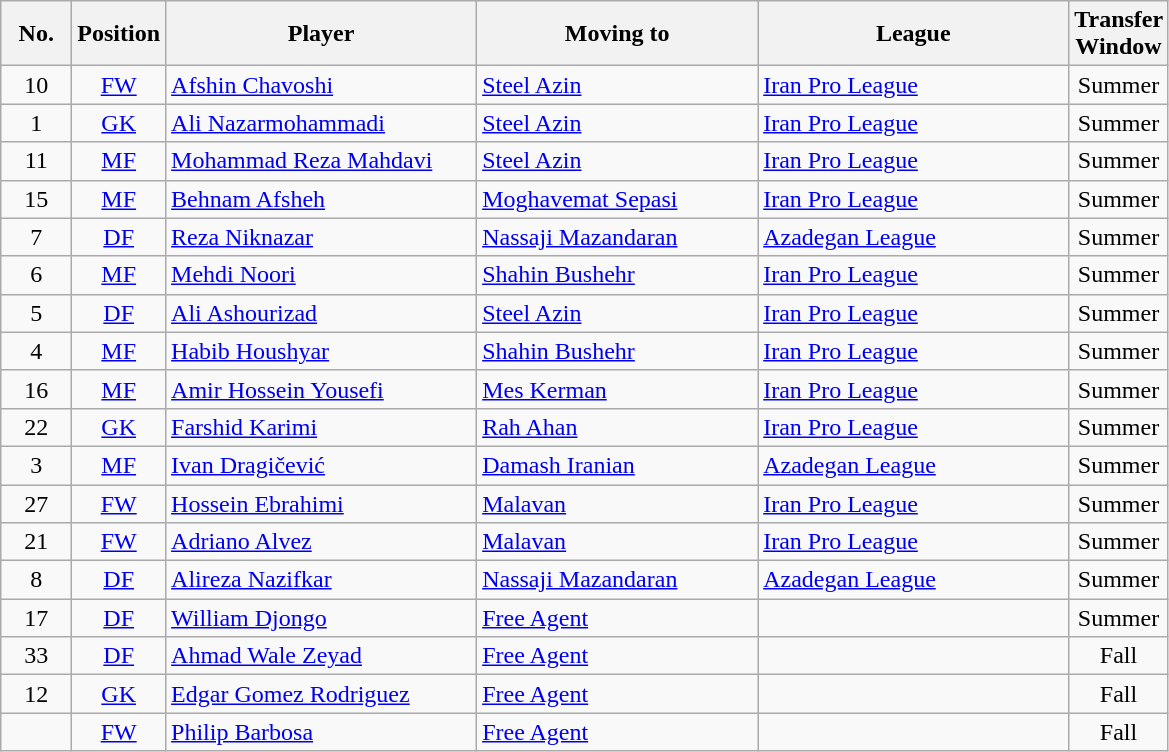<table class="wikitable sortable">
<tr>
<th width=40><strong>No.</strong></th>
<th width=50><strong>Position</strong></th>
<th width=200><strong>Player</strong></th>
<th width=180><strong>Moving to</strong></th>
<th width=200><strong>League</strong></th>
<th width=30><strong>Transfer Window</strong></th>
</tr>
<tr>
<td style="text-align:center">10</td>
<td style="text-align:center"><a href='#'>FW</a></td>
<td> <a href='#'>Afshin Chavoshi</a></td>
<td> <a href='#'>Steel Azin</a></td>
<td> <a href='#'>Iran Pro League</a></td>
<td style="text-align:center">Summer</td>
</tr>
<tr>
<td style="text-align:center">1</td>
<td style="text-align:center"><a href='#'>GK</a></td>
<td> <a href='#'>Ali Nazarmohammadi</a></td>
<td> <a href='#'>Steel Azin</a></td>
<td> <a href='#'>Iran Pro League</a></td>
<td style="text-align:center">Summer</td>
</tr>
<tr>
<td style="text-align:center">11</td>
<td style="text-align:center"><a href='#'>MF</a></td>
<td> <a href='#'>Mohammad Reza Mahdavi</a></td>
<td> <a href='#'>Steel Azin</a></td>
<td> <a href='#'>Iran Pro League</a></td>
<td style="text-align:center">Summer</td>
</tr>
<tr>
<td style="text-align:center">15</td>
<td style="text-align:center"><a href='#'>MF</a></td>
<td> <a href='#'>Behnam Afsheh</a></td>
<td> <a href='#'>Moghavemat Sepasi</a></td>
<td> <a href='#'>Iran Pro League</a></td>
<td style="text-align:center">Summer</td>
</tr>
<tr>
<td style="text-align:center">7</td>
<td style="text-align:center"><a href='#'>DF</a></td>
<td> <a href='#'>Reza Niknazar</a></td>
<td> <a href='#'>Nassaji Mazandaran</a></td>
<td> <a href='#'>Azadegan League</a></td>
<td style="text-align:center">Summer</td>
</tr>
<tr>
<td style="text-align:center">6</td>
<td style="text-align:center"><a href='#'>MF</a></td>
<td> <a href='#'>Mehdi Noori</a></td>
<td> <a href='#'>Shahin Bushehr</a></td>
<td> <a href='#'>Iran Pro League</a></td>
<td style="text-align:center">Summer</td>
</tr>
<tr>
<td style="text-align:center">5</td>
<td style="text-align:center"><a href='#'>DF</a></td>
<td> <a href='#'>Ali Ashourizad</a></td>
<td> <a href='#'>Steel Azin</a></td>
<td> <a href='#'>Iran Pro League</a></td>
<td style="text-align:center">Summer</td>
</tr>
<tr>
<td style="text-align:center">4</td>
<td style="text-align:center"><a href='#'>MF</a></td>
<td> <a href='#'>Habib Houshyar</a></td>
<td> <a href='#'>Shahin Bushehr</a></td>
<td> <a href='#'>Iran Pro League</a></td>
<td style="text-align:center">Summer</td>
</tr>
<tr>
<td style="text-align:center">16</td>
<td style="text-align:center"><a href='#'>MF</a></td>
<td> <a href='#'>Amir Hossein Yousefi</a></td>
<td> <a href='#'>Mes Kerman</a></td>
<td> <a href='#'>Iran Pro League</a></td>
<td style="text-align:center">Summer</td>
</tr>
<tr>
<td style="text-align:center">22</td>
<td style="text-align:center"><a href='#'>GK</a></td>
<td> <a href='#'>Farshid Karimi</a></td>
<td> <a href='#'>Rah Ahan</a></td>
<td> <a href='#'>Iran Pro League</a></td>
<td style="text-align:center">Summer</td>
</tr>
<tr>
<td style="text-align:center">3</td>
<td style="text-align:center"><a href='#'>MF</a></td>
<td> <a href='#'>Ivan Dragičević</a></td>
<td> <a href='#'>Damash Iranian</a></td>
<td> <a href='#'>Azadegan League</a></td>
<td style="text-align:center">Summer</td>
</tr>
<tr>
<td style="text-align:center">27</td>
<td style="text-align:center"><a href='#'>FW</a></td>
<td> <a href='#'>Hossein Ebrahimi</a></td>
<td> <a href='#'>Malavan</a></td>
<td> <a href='#'>Iran Pro League</a></td>
<td style="text-align:center">Summer</td>
</tr>
<tr>
<td style="text-align:center">21</td>
<td style="text-align:center"><a href='#'>FW</a></td>
<td> <a href='#'>Adriano Alvez</a></td>
<td> <a href='#'>Malavan</a></td>
<td> <a href='#'>Iran Pro League</a></td>
<td style="text-align:center">Summer</td>
</tr>
<tr>
<td style="text-align:center">8</td>
<td style="text-align:center"><a href='#'>DF</a></td>
<td> <a href='#'>Alireza Nazifkar</a></td>
<td> <a href='#'>Nassaji Mazandaran</a></td>
<td> <a href='#'>Azadegan League</a></td>
<td style="text-align:center">Summer</td>
</tr>
<tr>
<td style="text-align:center">17</td>
<td style="text-align:center"><a href='#'>DF</a></td>
<td> <a href='#'>William Djongo</a></td>
<td><a href='#'>Free Agent</a></td>
<td></td>
<td style="text-align:center">Summer</td>
</tr>
<tr>
<td style="text-align:center">33</td>
<td style="text-align:center"><a href='#'>DF</a></td>
<td> <a href='#'>Ahmad Wale Zeyad</a></td>
<td><a href='#'>Free Agent</a></td>
<td></td>
<td style="text-align:center">Fall</td>
</tr>
<tr>
<td style="text-align:center">12</td>
<td style="text-align:center"><a href='#'>GK</a></td>
<td> <a href='#'>Edgar Gomez Rodriguez</a></td>
<td><a href='#'>Free Agent</a></td>
<td></td>
<td style="text-align:center">Fall</td>
</tr>
<tr>
<td style="text-align:center"></td>
<td style="text-align:center"><a href='#'>FW</a></td>
<td> <a href='#'>Philip Barbosa</a></td>
<td><a href='#'>Free Agent</a></td>
<td></td>
<td style="text-align:center">Fall</td>
</tr>
</table>
